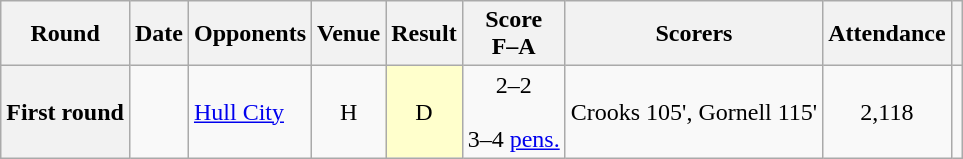<table class="wikitable plainrowheaders" style="text-align:center">
<tr>
<th scope="col">Round</th>
<th scope="col">Date</th>
<th scope="col">Opponents</th>
<th scope="col">Venue</th>
<th scope="col">Result</th>
<th scope="col">Score<br>F–A</th>
<th scope="col" class="unsortable">Scorers</th>
<th scope="col">Attendance</th>
<th scope="col" class="unsortable"></th>
</tr>
<tr>
<th scope="row">First round</th>
<td scope="left"></td>
<td align="left"><a href='#'>Hull City</a></td>
<td>H</td>
<td bgcolor="#FFFFCC">D</td>
<td>2–2<br> <br>3–4 <a href='#'>pens.</a></td>
<td align="left">Crooks 105', Gornell 115'</td>
<td>2,118</td>
<td></td>
</tr>
</table>
